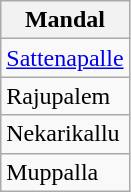<table class="wikitable sortable static-row-numbers static-row-header-hash">
<tr>
<th>Mandal</th>
</tr>
<tr>
<td><a href='#'>Sattenapalle</a></td>
</tr>
<tr>
<td>Rajupalem</td>
</tr>
<tr>
<td>Nekarikallu</td>
</tr>
<tr>
<td>Muppalla</td>
</tr>
</table>
